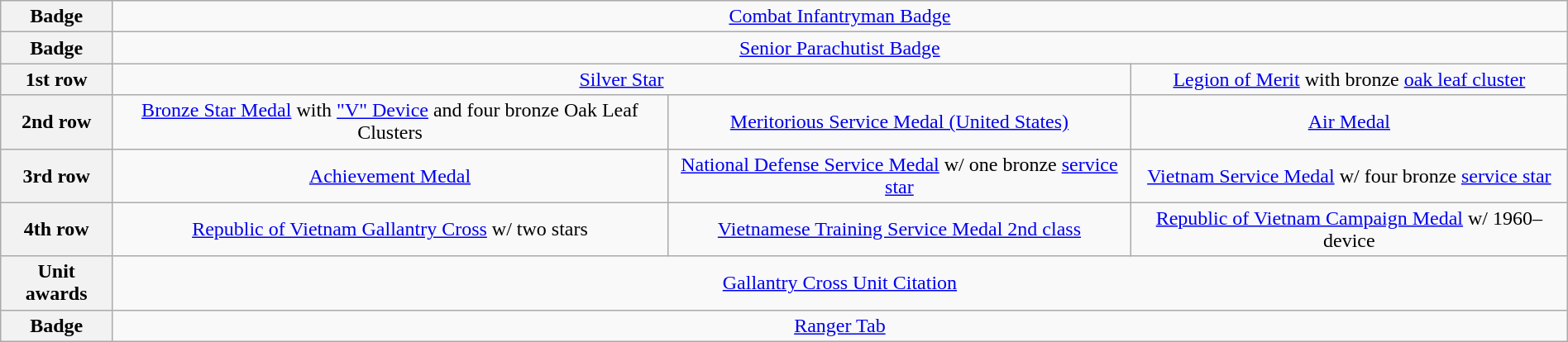<table class="wikitable" style="margin:1em auto; text-align:center;">
<tr>
<th>Badge</th>
<td align=center colspan="3"><a href='#'>Combat Infantryman Badge</a></td>
</tr>
<tr>
<th>Badge</th>
<td align=center colspan="3"><a href='#'>Senior Parachutist Badge</a></td>
</tr>
<tr>
<th>1st row</th>
<td align=center colspan="2"><a href='#'>Silver Star</a></td>
<td><a href='#'>Legion of Merit</a> with bronze <a href='#'>oak leaf cluster</a></td>
</tr>
<tr>
<th>2nd row</th>
<td><a href='#'>Bronze Star Medal</a> with <a href='#'>"V" Device</a> and four bronze Oak Leaf Clusters</td>
<td><a href='#'>Meritorious Service Medal (United States)</a></td>
<td><a href='#'>Air Medal</a></td>
</tr>
<tr>
<th>3rd row</th>
<td><a href='#'>Achievement Medal</a></td>
<td><a href='#'>National Defense Service Medal</a> w/ one bronze <a href='#'>service star</a></td>
<td><a href='#'>Vietnam Service Medal</a> w/ four bronze <a href='#'>service star</a></td>
</tr>
<tr>
<th>4th row</th>
<td><a href='#'>Republic of Vietnam Gallantry Cross</a> w/ two stars</td>
<td><a href='#'>Vietnamese Training Service Medal 2nd class</a></td>
<td><a href='#'>Republic of Vietnam Campaign Medal</a> w/ 1960– device</td>
</tr>
<tr>
<th>Unit awards</th>
<td align=center colspan="4"><a href='#'>Gallantry Cross Unit Citation</a></td>
</tr>
<tr>
<th>Badge</th>
<td align=center colspan="4"><a href='#'>Ranger Tab</a></td>
</tr>
</table>
